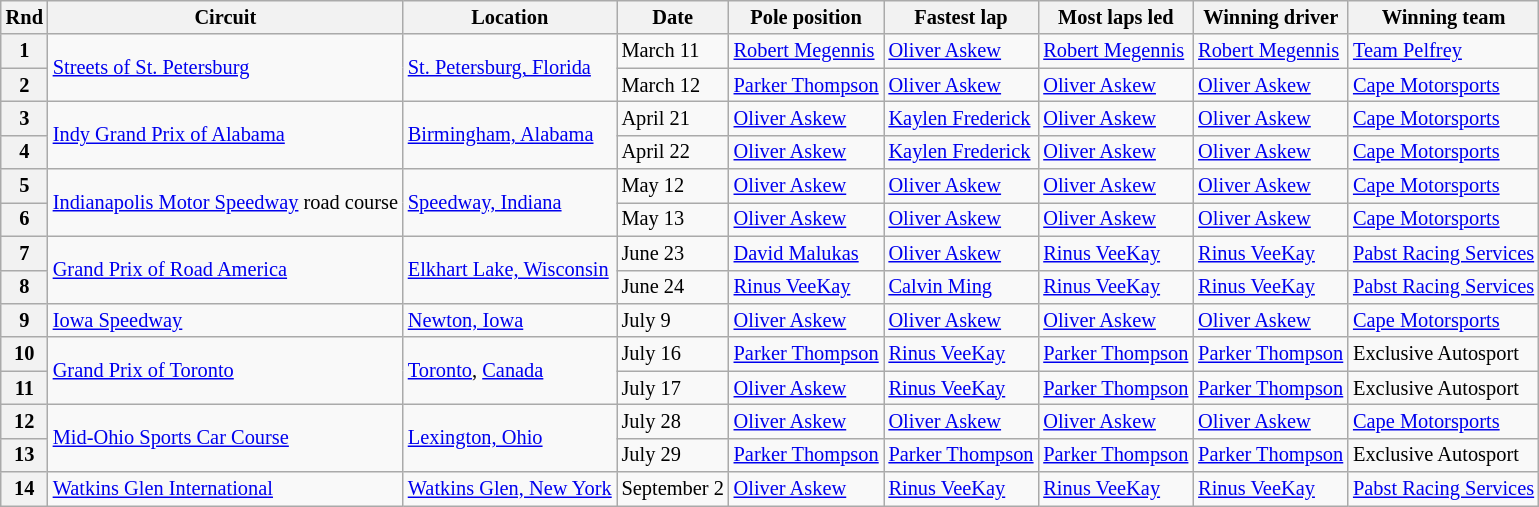<table class="wikitable" style="font-size: 85%;">
<tr>
<th Round>Rnd</th>
<th>Circuit</th>
<th>Location</th>
<th>Date</th>
<th>Pole position</th>
<th>Fastest lap</th>
<th>Most laps led</th>
<th>Winning driver</th>
<th>Winning team</th>
</tr>
<tr>
<th>1</th>
<td rowspan=2><a href='#'>Streets of St. Petersburg</a></td>
<td rowspan=2><a href='#'>St. Petersburg, Florida</a></td>
<td>March 11</td>
<td> <a href='#'>Robert Megennis</a></td>
<td> <a href='#'>Oliver Askew</a></td>
<td> <a href='#'>Robert Megennis</a></td>
<td> <a href='#'>Robert Megennis</a></td>
<td><a href='#'>Team Pelfrey</a></td>
</tr>
<tr>
<th>2</th>
<td>March 12</td>
<td> <a href='#'>Parker Thompson</a></td>
<td> <a href='#'>Oliver Askew</a></td>
<td> <a href='#'>Oliver Askew</a></td>
<td> <a href='#'>Oliver Askew</a></td>
<td><a href='#'>Cape Motorsports</a></td>
</tr>
<tr>
<th>3</th>
<td rowspan=2><a href='#'>Indy Grand Prix of Alabama</a></td>
<td rowspan=2><a href='#'>Birmingham, Alabama</a></td>
<td>April 21</td>
<td> <a href='#'>Oliver Askew</a></td>
<td> <a href='#'>Kaylen Frederick</a></td>
<td> <a href='#'>Oliver Askew</a></td>
<td> <a href='#'>Oliver Askew</a></td>
<td><a href='#'>Cape Motorsports</a></td>
</tr>
<tr>
<th>4</th>
<td>April 22</td>
<td> <a href='#'>Oliver Askew</a></td>
<td> <a href='#'>Kaylen Frederick</a></td>
<td> <a href='#'>Oliver Askew</a></td>
<td> <a href='#'>Oliver Askew</a></td>
<td><a href='#'>Cape Motorsports</a></td>
</tr>
<tr>
<th>5</th>
<td rowspan=2><a href='#'>Indianapolis Motor Speedway</a> road course</td>
<td rowspan=2><a href='#'>Speedway, Indiana</a></td>
<td>May 12</td>
<td> <a href='#'>Oliver Askew</a></td>
<td> <a href='#'>Oliver Askew</a></td>
<td> <a href='#'>Oliver Askew</a></td>
<td> <a href='#'>Oliver Askew</a></td>
<td><a href='#'>Cape Motorsports</a></td>
</tr>
<tr>
<th>6</th>
<td>May 13</td>
<td> <a href='#'>Oliver Askew</a></td>
<td> <a href='#'>Oliver Askew</a></td>
<td> <a href='#'>Oliver Askew</a></td>
<td> <a href='#'>Oliver Askew</a></td>
<td><a href='#'>Cape Motorsports</a></td>
</tr>
<tr>
<th>7</th>
<td rowspan=2><a href='#'>Grand Prix of Road America</a></td>
<td rowspan=2><a href='#'>Elkhart Lake, Wisconsin</a></td>
<td>June 23</td>
<td> <a href='#'>David Malukas</a></td>
<td> <a href='#'>Oliver Askew</a></td>
<td> <a href='#'>Rinus VeeKay</a></td>
<td> <a href='#'>Rinus VeeKay</a></td>
<td><a href='#'>Pabst Racing Services</a></td>
</tr>
<tr>
<th>8</th>
<td>June 24</td>
<td> <a href='#'>Rinus VeeKay</a></td>
<td> <a href='#'>Calvin Ming</a></td>
<td> <a href='#'>Rinus VeeKay</a></td>
<td> <a href='#'>Rinus VeeKay</a></td>
<td><a href='#'>Pabst Racing Services</a></td>
</tr>
<tr>
<th>9</th>
<td><a href='#'>Iowa Speedway</a></td>
<td><a href='#'>Newton, Iowa</a></td>
<td>July 9</td>
<td> <a href='#'>Oliver Askew</a></td>
<td> <a href='#'>Oliver Askew</a></td>
<td> <a href='#'>Oliver Askew</a></td>
<td> <a href='#'>Oliver Askew</a></td>
<td><a href='#'>Cape Motorsports</a></td>
</tr>
<tr>
<th>10</th>
<td rowspan=2><a href='#'>Grand Prix of Toronto</a></td>
<td rowspan=2><a href='#'>Toronto</a>, <a href='#'>Canada</a></td>
<td>July 16</td>
<td> <a href='#'>Parker Thompson</a></td>
<td> <a href='#'>Rinus VeeKay</a></td>
<td> <a href='#'>Parker Thompson</a></td>
<td> <a href='#'>Parker Thompson</a></td>
<td>Exclusive Autosport</td>
</tr>
<tr>
<th>11</th>
<td>July 17</td>
<td> <a href='#'>Oliver Askew</a></td>
<td> <a href='#'>Rinus VeeKay</a></td>
<td> <a href='#'>Parker Thompson</a></td>
<td> <a href='#'>Parker Thompson</a></td>
<td>Exclusive Autosport</td>
</tr>
<tr>
<th>12</th>
<td rowspan=2><a href='#'>Mid-Ohio Sports Car Course</a></td>
<td rowspan=2><a href='#'>Lexington, Ohio</a></td>
<td>July 28</td>
<td> <a href='#'>Oliver Askew</a></td>
<td> <a href='#'>Oliver Askew</a></td>
<td> <a href='#'>Oliver Askew</a></td>
<td> <a href='#'>Oliver Askew</a></td>
<td><a href='#'>Cape Motorsports</a></td>
</tr>
<tr>
<th>13</th>
<td>July 29</td>
<td> <a href='#'>Parker Thompson</a></td>
<td> <a href='#'>Parker Thompson</a></td>
<td> <a href='#'>Parker Thompson</a></td>
<td> <a href='#'>Parker Thompson</a></td>
<td>Exclusive Autosport</td>
</tr>
<tr>
<th>14</th>
<td><a href='#'>Watkins Glen International</a></td>
<td><a href='#'>Watkins Glen, New York</a></td>
<td>September 2</td>
<td> <a href='#'>Oliver Askew</a></td>
<td> <a href='#'>Rinus VeeKay</a></td>
<td> <a href='#'>Rinus VeeKay</a></td>
<td> <a href='#'>Rinus VeeKay</a></td>
<td><a href='#'>Pabst Racing Services</a></td>
</tr>
</table>
